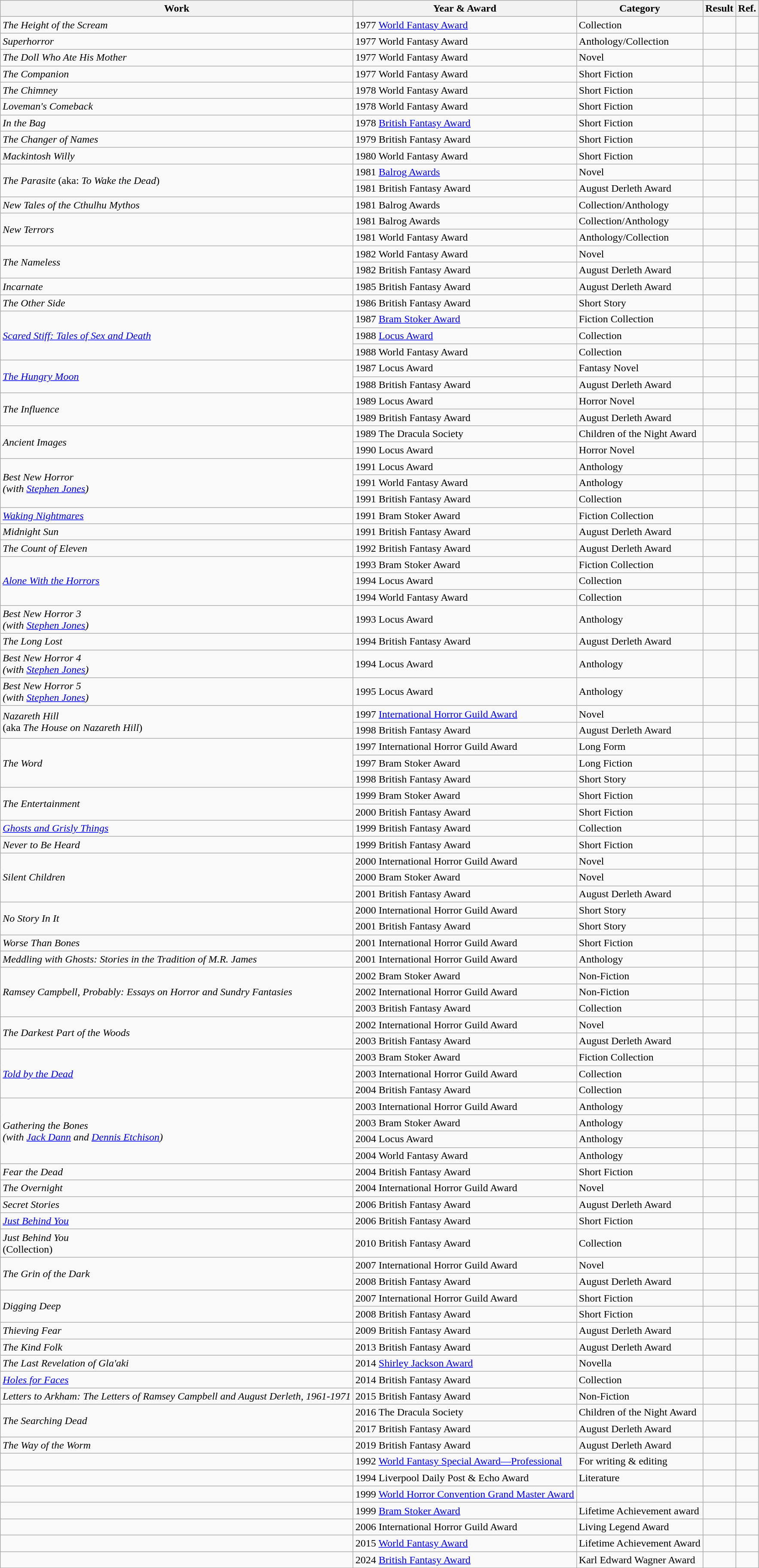<table class="wikitable">
<tr>
<th>Work</th>
<th>Year & Award</th>
<th>Category</th>
<th>Result</th>
<th>Ref.</th>
</tr>
<tr>
<td rowspan="1"><em>The Height of the Scream</em></td>
<td>1977 <a href='#'>World Fantasy Award</a></td>
<td>Collection</td>
<td></td>
<td></td>
</tr>
<tr>
<td rowspan="1"><em>Superhorror</em></td>
<td>1977 World Fantasy Award</td>
<td>Anthology/Collection</td>
<td></td>
<td></td>
</tr>
<tr>
<td rowspan="1"><em>The Doll Who Ate His Mother</em></td>
<td>1977 World Fantasy Award</td>
<td>Novel</td>
<td></td>
<td></td>
</tr>
<tr>
<td rowspan="1"><em>The Companion</em></td>
<td>1977 World Fantasy Award</td>
<td>Short Fiction</td>
<td></td>
<td></td>
</tr>
<tr>
<td rowspan="1"><em>The Chimney</em></td>
<td>1978 World Fantasy Award</td>
<td>Short Fiction</td>
<td></td>
<td></td>
</tr>
<tr>
<td rowspan="1"><em>Loveman's Comeback</em></td>
<td>1978 World Fantasy Award</td>
<td>Short Fiction</td>
<td></td>
<td></td>
</tr>
<tr>
<td rowspan="1"><em>In the Bag</em></td>
<td>1978 <a href='#'>British Fantasy Award</a></td>
<td>Short Fiction</td>
<td></td>
<td></td>
</tr>
<tr>
<td rowspan="1"><em>The Changer of Names</em></td>
<td>1979 British Fantasy Award</td>
<td>Short Fiction</td>
<td></td>
<td></td>
</tr>
<tr>
<td rowspan="1"><em>Mackintosh Willy</em></td>
<td>1980 World Fantasy Award</td>
<td>Short Fiction</td>
<td></td>
<td></td>
</tr>
<tr>
<td rowspan="2"><em>The Parasite</em> (aka: <em>To Wake the Dead</em>)</td>
<td>1981 <a href='#'>Balrog Awards</a></td>
<td>Novel</td>
<td></td>
<td></td>
</tr>
<tr>
<td>1981 British Fantasy Award</td>
<td>August Derleth Award</td>
<td></td>
<td></td>
</tr>
<tr>
<td rowspan="1"><em>New Tales of the Cthulhu Mythos</em></td>
<td>1981 Balrog Awards</td>
<td>Collection/Anthology</td>
<td></td>
<td></td>
</tr>
<tr>
<td rowspan="2"><em>New Terrors</em></td>
<td>1981 Balrog Awards</td>
<td>Collection/Anthology</td>
<td></td>
<td></td>
</tr>
<tr>
<td>1981 World Fantasy Award</td>
<td>Anthology/Collection</td>
<td></td>
<td></td>
</tr>
<tr>
<td rowspan="2"><em>The Nameless</em></td>
<td>1982 World Fantasy Award</td>
<td>Novel</td>
<td></td>
</tr>
<tr>
<td>1982 British Fantasy Award</td>
<td>August Derleth Award</td>
<td></td>
<td></td>
</tr>
<tr>
<td rowspan="1"><em>Incarnate</em></td>
<td>1985 British Fantasy Award</td>
<td>August Derleth Award</td>
<td></td>
<td></td>
</tr>
<tr>
<td rowspan="1"><em>The Other Side</em></td>
<td>1986 British Fantasy Award</td>
<td>Short Story</td>
<td></td>
<td></td>
</tr>
<tr>
<td rowspan="3"><em><a href='#'>Scared Stiff: Tales of Sex and Death</a></em></td>
<td>1987 <a href='#'>Bram Stoker Award</a></td>
<td>Fiction Collection</td>
<td></td>
<td></td>
</tr>
<tr>
<td>1988 <a href='#'>Locus Award</a></td>
<td>Collection</td>
<td></td>
<td></td>
</tr>
<tr>
<td>1988 World Fantasy Award</td>
<td>Collection</td>
<td></td>
<td></td>
</tr>
<tr>
<td rowspan="2"><em><a href='#'>The Hungry Moon</a></em></td>
<td>1987 Locus Award</td>
<td>Fantasy Novel</td>
<td></td>
<td></td>
</tr>
<tr>
<td>1988 British Fantasy Award</td>
<td>August Derleth Award</td>
<td></td>
<td></td>
</tr>
<tr>
<td rowspan="2"><em>The Influence</em></td>
<td>1989 Locus Award</td>
<td>Horror Novel</td>
<td></td>
<td></td>
</tr>
<tr>
<td>1989 British Fantasy Award</td>
<td>August Derleth Award</td>
<td></td>
<td></td>
</tr>
<tr>
<td rowspan="2"><em>Ancient Images</em></td>
<td>1989 The Dracula Society</td>
<td>Children of the Night Award</td>
<td></td>
<td></td>
</tr>
<tr>
<td>1990 Locus Award</td>
<td>Horror Novel</td>
<td></td>
<td></td>
</tr>
<tr>
<td rowspan="3"><em>Best New Horror</em><br><em>(with <a href='#'>Stephen Jones</a>)</em></td>
<td>1991 Locus Award</td>
<td>Anthology</td>
<td></td>
<td></td>
</tr>
<tr>
<td>1991 World Fantasy Award</td>
<td>Anthology</td>
<td></td>
<td></td>
</tr>
<tr>
<td>1991 British Fantasy Award</td>
<td>Collection</td>
<td></td>
<td></td>
</tr>
<tr>
<td rowspan="1"><em><a href='#'>Waking Nightmares</a></em></td>
<td>1991 Bram Stoker Award</td>
<td>Fiction Collection</td>
<td></td>
<td></td>
</tr>
<tr>
<td rowspan="1"><em>Midnight Sun</em></td>
<td>1991 British Fantasy Award</td>
<td>August Derleth Award</td>
<td></td>
<td></td>
</tr>
<tr>
<td rowspan="1"><em>The Count of Eleven</em></td>
<td>1992 British Fantasy Award</td>
<td>August Derleth Award</td>
<td></td>
<td></td>
</tr>
<tr>
<td rowspan="3"><em><a href='#'>Alone With the Horrors</a></em></td>
<td>1993 Bram Stoker Award</td>
<td>Fiction Collection</td>
<td></td>
<td></td>
</tr>
<tr>
<td>1994 Locus Award</td>
<td>Collection</td>
<td></td>
<td></td>
</tr>
<tr>
<td>1994 World Fantasy Award</td>
<td>Collection</td>
<td></td>
<td></td>
</tr>
<tr>
<td rowspan="1"><em>Best New Horror 3</em><br><em>(with <a href='#'>Stephen Jones</a>)</em></td>
<td>1993 Locus Award</td>
<td>Anthology</td>
<td></td>
<td></td>
</tr>
<tr>
<td rowspan="1"><em>The Long Lost</em></td>
<td>1994 British Fantasy Award</td>
<td>August Derleth Award</td>
<td></td>
<td></td>
</tr>
<tr>
<td rowspan="1"><em>Best New Horror 4</em><br><em>(with <a href='#'>Stephen Jones</a>)</em></td>
<td>1994 Locus Award</td>
<td>Anthology</td>
<td></td>
<td></td>
</tr>
<tr>
<td rowspan="1"><em>Best New Horror 5</em><br><em>(with <a href='#'>Stephen Jones</a>)</em></td>
<td>1995 Locus Award</td>
<td>Anthology</td>
<td></td>
<td></td>
</tr>
<tr>
<td rowspan="2"><em>Nazareth Hill</em><br>(aka <em>The House on Nazareth Hill</em>)</td>
<td>1997 <a href='#'>International Horror Guild Award</a></td>
<td>Novel</td>
<td></td>
<td></td>
</tr>
<tr>
<td>1998 British Fantasy Award</td>
<td>August Derleth Award</td>
<td></td>
<td></td>
</tr>
<tr>
<td rowspan="3"><em>The Word</em></td>
<td>1997 International Horror Guild Award</td>
<td>Long Form</td>
<td></td>
<td></td>
</tr>
<tr>
<td>1997 Bram Stoker Award</td>
<td>Long Fiction</td>
<td></td>
<td></td>
</tr>
<tr>
<td>1998 British Fantasy Award</td>
<td>Short Story</td>
<td></td>
<td></td>
</tr>
<tr>
<td rowspan="2"><em>The Entertainment</em></td>
<td>1999 Bram Stoker Award</td>
<td>Short Fiction</td>
<td></td>
<td></td>
</tr>
<tr>
<td>2000 British Fantasy Award</td>
<td>Short Fiction</td>
<td></td>
<td></td>
</tr>
<tr>
<td rowspan="1"><em><a href='#'>Ghosts and Grisly Things</a></em></td>
<td>1999 British Fantasy Award</td>
<td>Collection</td>
<td></td>
<td></td>
</tr>
<tr>
<td rowspan="1"><em>Never to Be Heard</em></td>
<td>1999 British Fantasy Award</td>
<td>Short Fiction</td>
<td></td>
<td></td>
</tr>
<tr>
<td rowspan="3"><em>Silent Children</em></td>
<td>2000 International Horror Guild Award</td>
<td>Novel</td>
<td></td>
<td></td>
</tr>
<tr>
<td>2000 Bram Stoker Award</td>
<td>Novel</td>
<td></td>
<td></td>
</tr>
<tr>
<td>2001 British Fantasy Award</td>
<td>August Derleth Award</td>
<td></td>
<td></td>
</tr>
<tr>
<td rowspan="2"><em>No Story In It</em></td>
<td>2000 International Horror Guild Award</td>
<td>Short Story</td>
<td></td>
<td></td>
</tr>
<tr>
<td>2001 British Fantasy Award</td>
<td>Short Story</td>
<td></td>
<td></td>
</tr>
<tr>
<td rowspan="1"><em>Worse Than Bones</em></td>
<td>2001 International Horror Guild Award</td>
<td>Short Fiction</td>
<td></td>
<td></td>
</tr>
<tr>
<td rowspan="1"><em>Meddling with Ghosts: Stories in the Tradition of M.R. James</em></td>
<td>2001 International Horror Guild Award</td>
<td>Anthology</td>
<td></td>
<td></td>
</tr>
<tr>
<td rowspan="3"><em>Ramsey Campbell, Probably: Essays on Horror and Sundry Fantasies</em></td>
<td>2002 Bram Stoker Award</td>
<td>Non-Fiction</td>
<td></td>
<td></td>
</tr>
<tr>
<td>2002 International Horror Guild Award</td>
<td>Non-Fiction</td>
<td></td>
<td></td>
</tr>
<tr>
<td>2003 British Fantasy Award</td>
<td>Collection</td>
<td></td>
<td></td>
</tr>
<tr>
<td rowspan="2"><em>The Darkest Part of the Woods</em></td>
<td>2002 International Horror Guild Award</td>
<td>Novel</td>
<td></td>
<td></td>
</tr>
<tr>
<td>2003 British Fantasy Award</td>
<td>August Derleth Award</td>
<td></td>
<td></td>
</tr>
<tr>
<td rowspan="3"><em><a href='#'>Told by the Dead</a></em></td>
<td>2003 Bram Stoker Award</td>
<td>Fiction Collection</td>
<td></td>
<td></td>
</tr>
<tr>
<td>2003 International Horror Guild Award</td>
<td>Collection</td>
<td></td>
<td></td>
</tr>
<tr>
<td>2004 British Fantasy Award</td>
<td>Collection</td>
<td></td>
<td></td>
</tr>
<tr>
<td rowspan="4"><em>Gathering the Bones</em><br><em>(with <a href='#'>Jack Dann</a> and <a href='#'>Dennis Etchison</a>)</em></td>
<td>2003 International Horror Guild Award</td>
<td>Anthology</td>
<td></td>
<td></td>
</tr>
<tr>
<td>2003 Bram Stoker Award</td>
<td>Anthology</td>
<td></td>
<td></td>
</tr>
<tr>
<td>2004 Locus Award</td>
<td>Anthology</td>
<td></td>
<td></td>
</tr>
<tr>
<td>2004 World Fantasy Award</td>
<td>Anthology</td>
<td></td>
<td></td>
</tr>
<tr>
<td rowspan="1"><em>Fear the Dead</em></td>
<td>2004 British Fantasy Award</td>
<td>Short Fiction</td>
<td></td>
<td></td>
</tr>
<tr>
<td rowspan="1"><em>The Overnight</em></td>
<td>2004 International Horror Guild Award</td>
<td>Novel</td>
<td></td>
<td></td>
</tr>
<tr>
<td rowspan="1"><em>Secret Stories</em></td>
<td>2006 British Fantasy Award</td>
<td>August Derleth Award</td>
<td></td>
<td></td>
</tr>
<tr>
<td rowspan="1"><em><a href='#'>Just Behind You</a></em></td>
<td>2006 British Fantasy Award</td>
<td>Short Fiction</td>
<td></td>
<td></td>
</tr>
<tr>
<td rowspan="1"><em>Just Behind You</em><br>(Collection)</td>
<td>2010 British Fantasy Award</td>
<td>Collection</td>
<td></td>
<td></td>
</tr>
<tr>
<td rowspan="2"><em>The Grin of the Dark</em></td>
<td>2007 International Horror Guild Award</td>
<td>Novel</td>
<td></td>
<td></td>
</tr>
<tr>
<td>2008 British Fantasy Award</td>
<td>August Derleth Award</td>
<td></td>
<td></td>
</tr>
<tr>
<td rowspan="2"><em>Digging Deep</em></td>
<td>2007 International Horror Guild Award</td>
<td>Short Fiction</td>
<td></td>
<td></td>
</tr>
<tr>
<td>2008 British Fantasy Award</td>
<td>Short Fiction</td>
<td></td>
<td></td>
</tr>
<tr>
<td rowspan="1"><em>Thieving Fear</em></td>
<td>2009 British Fantasy Award</td>
<td>August Derleth Award</td>
<td></td>
<td></td>
</tr>
<tr>
<td rowspan="1"><em>The Kind Folk</em></td>
<td>2013 British Fantasy Award</td>
<td>August Derleth Award</td>
<td></td>
<td></td>
</tr>
<tr>
<td rowspan="1"><em>The Last Revelation of Gla'aki</em></td>
<td>2014 <a href='#'>Shirley Jackson Award</a></td>
<td>Novella</td>
<td></td>
<td></td>
</tr>
<tr>
<td rowspan="1"><em><a href='#'>Holes for Faces</a></em></td>
<td>2014 British Fantasy Award</td>
<td>Collection</td>
<td></td>
<td></td>
</tr>
<tr>
<td rowspan="1"><em>Letters to Arkham: The Letters of Ramsey Campbell and August Derleth, 1961-1971</em></td>
<td>2015 British Fantasy Award</td>
<td>Non-Fiction</td>
<td></td>
<td></td>
</tr>
<tr>
<td rowspan="2"><em>The Searching Dead</em></td>
<td>2016 The Dracula Society</td>
<td>Children of the Night Award</td>
<td></td>
<td></td>
</tr>
<tr>
<td>2017 British Fantasy Award</td>
<td>August Derleth Award</td>
<td></td>
<td></td>
</tr>
<tr>
<td rowspan="1"><em>The Way of the Worm</em></td>
<td>2019 British Fantasy Award</td>
<td>August Derleth Award</td>
<td></td>
<td></td>
</tr>
<tr>
<td rowspan="1"></td>
<td>1992 <a href='#'>World Fantasy Special Award—Professional</a></td>
<td>For writing & editing</td>
<td></td>
<td></td>
</tr>
<tr>
<td rowspan="1"></td>
<td>1994 Liverpool Daily Post & Echo Award</td>
<td>Literature</td>
<td></td>
<td></td>
</tr>
<tr>
<td rowspan="1"></td>
<td>1999 <a href='#'>World Horror Convention Grand Master Award</a></td>
<td></td>
<td></td>
<td></td>
</tr>
<tr>
<td rowspan="1"></td>
<td>1999 <a href='#'>Bram Stoker Award</a></td>
<td>Lifetime Achievement award</td>
<td></td>
<td></td>
</tr>
<tr>
<td rowspan="1"></td>
<td>2006 International Horror Guild Award</td>
<td>Living Legend Award</td>
<td></td>
<td></td>
</tr>
<tr>
<td rowspan="1"></td>
<td>2015 <a href='#'>World Fantasy Award</a></td>
<td>Lifetime Achievement Award</td>
<td></td>
</tr>
<tr>
<td rowspan="1"></td>
<td>2024 <a href='#'>British Fantasy Award</a></td>
<td>Karl Edward Wagner Award</td>
<td></td>
<td></td>
</tr>
<tr>
</tr>
</table>
